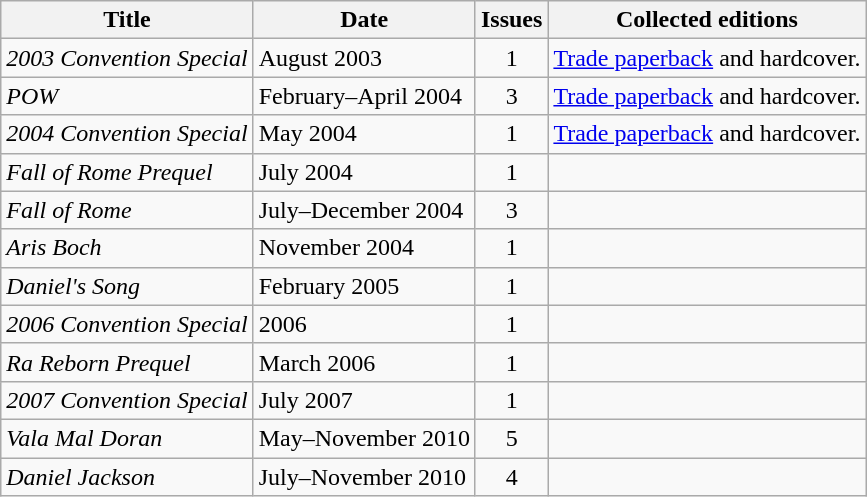<table class="wikitable">
<tr>
<th>Title</th>
<th>Date</th>
<th>Issues</th>
<th>Collected editions</th>
</tr>
<tr>
<td><em>2003 Convention Special</em></td>
<td>August 2003</td>
<td align="center">1</td>
<td><a href='#'>Trade paperback</a> and hardcover.</td>
</tr>
<tr>
<td><em>POW</em></td>
<td>February–April 2004</td>
<td align="center">3</td>
<td><a href='#'>Trade paperback</a> and hardcover.</td>
</tr>
<tr>
<td><em>2004 Convention Special</em></td>
<td>May 2004</td>
<td align="center">1</td>
<td><a href='#'>Trade paperback</a> and hardcover.</td>
</tr>
<tr>
<td><em>Fall of Rome Prequel</em></td>
<td>July 2004</td>
<td align="center">1</td>
<td></td>
</tr>
<tr>
<td><em>Fall of Rome</em></td>
<td>July–December 2004</td>
<td align="center">3</td>
<td></td>
</tr>
<tr>
<td><em>Aris Boch</em></td>
<td>November 2004</td>
<td align="center">1</td>
<td></td>
</tr>
<tr>
<td><em>Daniel's Song</em></td>
<td>February 2005</td>
<td align="center">1</td>
<td></td>
</tr>
<tr>
<td><em>2006 Convention Special</em></td>
<td>2006</td>
<td align="center">1</td>
<td></td>
</tr>
<tr>
<td><em>Ra Reborn Prequel</em></td>
<td>March 2006</td>
<td align="center">1</td>
<td></td>
</tr>
<tr>
<td><em>2007 Convention Special</em></td>
<td>July 2007</td>
<td align="center">1</td>
<td></td>
</tr>
<tr>
<td><em>Vala Mal Doran</em></td>
<td>May–November 2010</td>
<td align="center">5</td>
<td></td>
</tr>
<tr>
<td><em>Daniel Jackson</em></td>
<td>July–November 2010</td>
<td align="center">4</td>
<td></td>
</tr>
</table>
